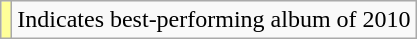<table class="wikitable">
<tr>
<td style="background-color:#FFFF99"></td>
<td>Indicates best-performing album of 2010</td>
</tr>
</table>
